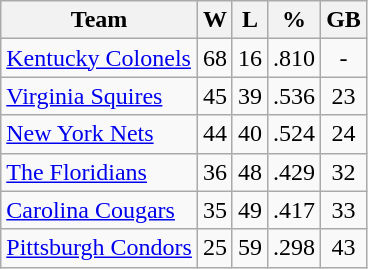<table class="wikitable" style="text-align: center;">
<tr>
<th>Team</th>
<th>W</th>
<th>L</th>
<th>%</th>
<th>GB</th>
</tr>
<tr>
<td align="left"><a href='#'>Kentucky Colonels</a></td>
<td>68</td>
<td>16</td>
<td>.810</td>
<td>-</td>
</tr>
<tr>
<td align="left"><a href='#'>Virginia Squires</a></td>
<td>45</td>
<td>39</td>
<td>.536</td>
<td>23</td>
</tr>
<tr>
<td align="left"><a href='#'>New York Nets</a></td>
<td>44</td>
<td>40</td>
<td>.524</td>
<td>24</td>
</tr>
<tr>
<td align="left"><a href='#'>The Floridians</a></td>
<td>36</td>
<td>48</td>
<td>.429</td>
<td>32</td>
</tr>
<tr>
<td align="left"><a href='#'>Carolina Cougars</a></td>
<td>35</td>
<td>49</td>
<td>.417</td>
<td>33</td>
</tr>
<tr>
<td align="left"><a href='#'>Pittsburgh Condors</a></td>
<td>25</td>
<td>59</td>
<td>.298</td>
<td>43</td>
</tr>
</table>
